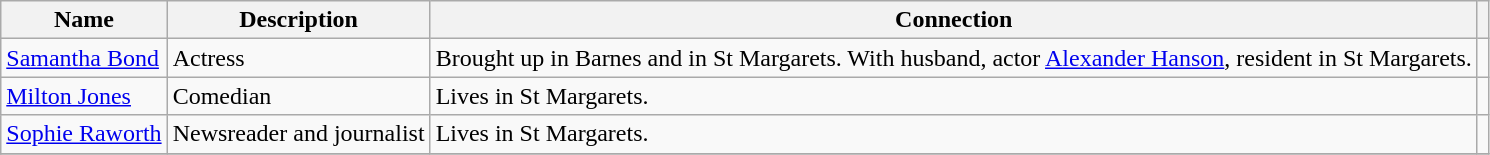<table class="wikitable sortable">
<tr>
<th width=>Name</th>
<th width=>Description</th>
<th width=>Connection</th>
<th width=></th>
</tr>
<tr>
<td><a href='#'>Samantha Bond</a></td>
<td>Actress</td>
<td>Brought up in Barnes and in St Margarets. With husband, actor <a href='#'>Alexander Hanson</a>, resident in St Margarets.</td>
<td></td>
</tr>
<tr>
<td><a href='#'>Milton Jones</a></td>
<td>Comedian</td>
<td>Lives in St Margarets.</td>
<td></td>
</tr>
<tr>
<td><a href='#'>Sophie Raworth</a></td>
<td>Newsreader and journalist</td>
<td>Lives in St Margarets.</td>
<td></td>
</tr>
<tr>
</tr>
</table>
